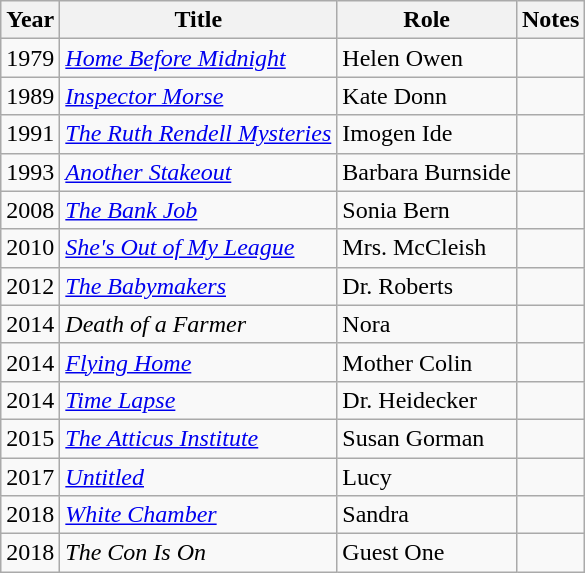<table class="wikitable">
<tr>
<th>Year</th>
<th>Title</th>
<th>Role</th>
<th>Notes</th>
</tr>
<tr>
<td>1979</td>
<td><em><a href='#'>Home Before Midnight</a></em></td>
<td>Helen Owen</td>
<td></td>
</tr>
<tr>
<td>1989</td>
<td><em><a href='#'>Inspector Morse</a></em></td>
<td>Kate Donn</td>
<td></td>
</tr>
<tr>
<td>1991</td>
<td><em><a href='#'>The Ruth Rendell Mysteries</a></em></td>
<td>Imogen Ide</td>
<td></td>
</tr>
<tr>
<td>1993</td>
<td><em><a href='#'>Another Stakeout</a></em></td>
<td>Barbara Burnside</td>
<td></td>
</tr>
<tr>
<td>2008</td>
<td><em><a href='#'>The Bank Job</a></em></td>
<td>Sonia Bern</td>
<td></td>
</tr>
<tr>
<td>2010</td>
<td><em><a href='#'>She's Out of My League</a></em></td>
<td>Mrs. McCleish</td>
<td></td>
</tr>
<tr>
<td>2012</td>
<td><em><a href='#'>The Babymakers</a></em></td>
<td>Dr. Roberts</td>
<td></td>
</tr>
<tr>
<td>2014</td>
<td><em>Death of a Farmer</em></td>
<td>Nora</td>
<td></td>
</tr>
<tr>
<td>2014</td>
<td><em><a href='#'>Flying Home</a></em></td>
<td>Mother Colin</td>
<td></td>
</tr>
<tr>
<td>2014</td>
<td><em><a href='#'>Time Lapse</a></em></td>
<td>Dr. Heidecker</td>
<td></td>
</tr>
<tr>
<td>2015</td>
<td><em><a href='#'>The Atticus Institute</a></em></td>
<td>Susan Gorman</td>
<td></td>
</tr>
<tr>
<td>2017</td>
<td><em><a href='#'>Untitled</a></em></td>
<td>Lucy</td>
<td></td>
</tr>
<tr>
<td>2018</td>
<td><em><a href='#'>White Chamber</a></em></td>
<td>Sandra</td>
<td></td>
</tr>
<tr>
<td>2018</td>
<td><em>The Con Is On</em></td>
<td>Guest One</td>
<td></td>
</tr>
</table>
